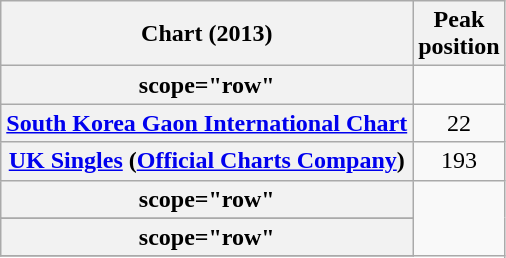<table class="wikitable sortable plainrowheaders">
<tr>
<th>Chart (2013)</th>
<th>Peak<br>position</th>
</tr>
<tr>
<th>scope="row"</th>
</tr>
<tr>
<th scope="row"><a href='#'>South Korea Gaon International Chart</a></th>
<td style="text-align:center;">22</td>
</tr>
<tr>
<th scope="row"><a href='#'>UK Singles</a> (<a href='#'>Official Charts Company</a>)</th>
<td style="text-align:center;">193</td>
</tr>
<tr>
<th>scope="row"</th>
</tr>
<tr>
</tr>
<tr>
<th>scope="row"</th>
</tr>
<tr>
</tr>
</table>
